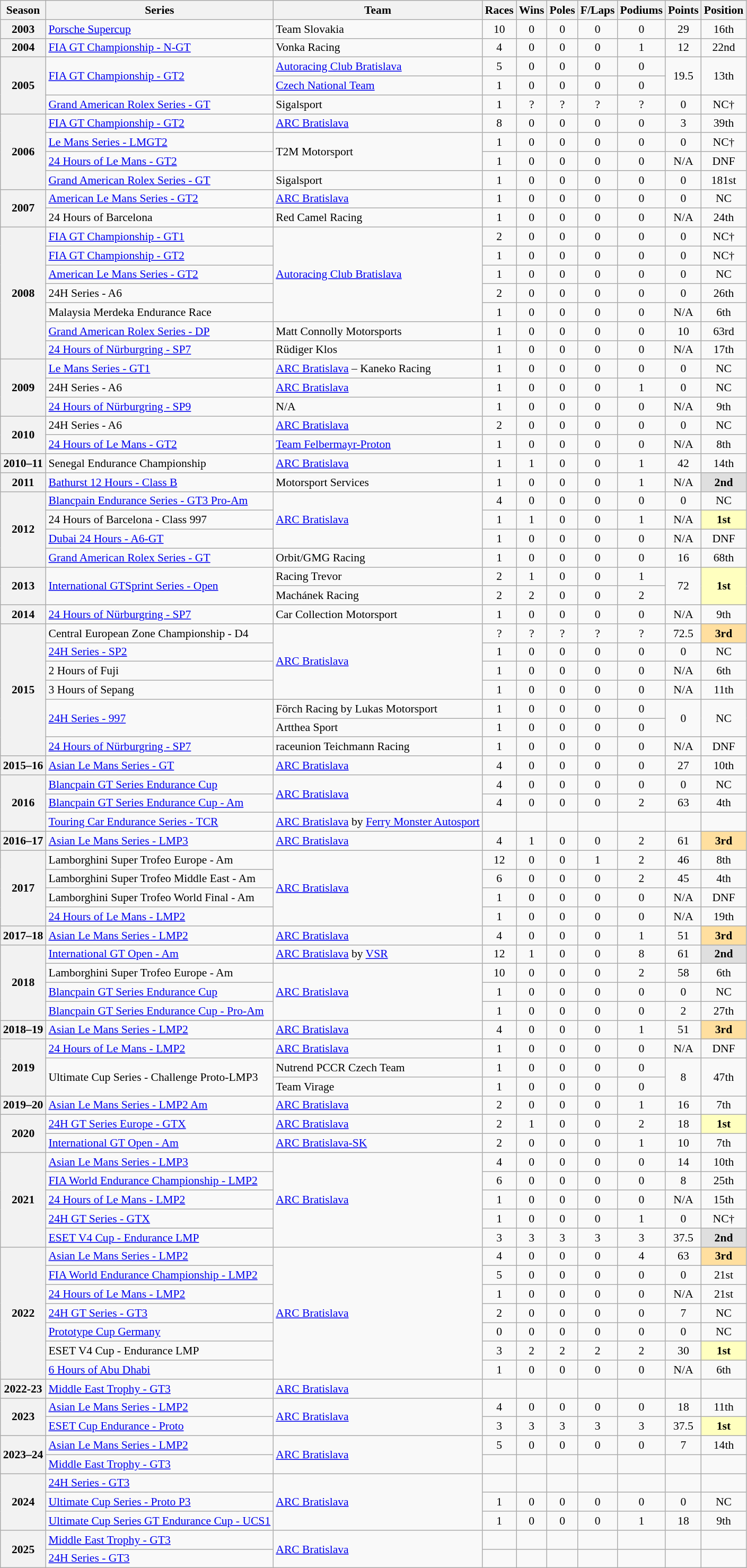<table class="wikitable" style="font-size: 90%; text-align:center">
<tr>
<th>Season</th>
<th>Series</th>
<th>Team</th>
<th>Races</th>
<th>Wins</th>
<th>Poles</th>
<th>F/Laps</th>
<th>Podiums</th>
<th>Points</th>
<th>Position</th>
</tr>
<tr>
<th>2003</th>
<td align="left"><a href='#'>Porsche Supercup</a></td>
<td align="left">Team Slovakia</td>
<td>10</td>
<td>0</td>
<td>0</td>
<td>0</td>
<td>0</td>
<td>29</td>
<td>16th</td>
</tr>
<tr>
<th>2004</th>
<td align="left"><a href='#'>FIA GT Championship - N-GT</a></td>
<td align="left">Vonka Racing</td>
<td>4</td>
<td>0</td>
<td>0</td>
<td>0</td>
<td>1</td>
<td>12</td>
<td>22nd</td>
</tr>
<tr>
<th rowspan="3">2005</th>
<td rowspan="2" align="left"><a href='#'>FIA GT Championship - GT2</a></td>
<td align="left"><a href='#'>Autoracing Club Bratislava</a></td>
<td>5</td>
<td>0</td>
<td>0</td>
<td>0</td>
<td>0</td>
<td rowspan="2">19.5</td>
<td rowspan="2">13th</td>
</tr>
<tr>
<td align="left"><a href='#'>Czech National Team</a></td>
<td>1</td>
<td>0</td>
<td>0</td>
<td>0</td>
<td>0</td>
</tr>
<tr>
<td align="left"><a href='#'>Grand American Rolex Series - GT</a></td>
<td align="left">Sigalsport</td>
<td>1</td>
<td>?</td>
<td>?</td>
<td>?</td>
<td>?</td>
<td>0</td>
<td>NC†</td>
</tr>
<tr>
<th rowspan="4">2006</th>
<td align="left"><a href='#'>FIA GT Championship - GT2</a></td>
<td align="left"><a href='#'>ARC Bratislava</a></td>
<td>8</td>
<td>0</td>
<td>0</td>
<td>0</td>
<td>0</td>
<td>3</td>
<td>39th</td>
</tr>
<tr>
<td align="left"><a href='#'>Le Mans Series - LMGT2</a></td>
<td rowspan="2" align="left">T2M Motorsport</td>
<td>1</td>
<td>0</td>
<td>0</td>
<td>0</td>
<td>0</td>
<td>0</td>
<td>NC†</td>
</tr>
<tr>
<td align="left"><a href='#'>24 Hours of Le Mans - GT2</a></td>
<td>1</td>
<td>0</td>
<td>0</td>
<td>0</td>
<td>0</td>
<td>N/A</td>
<td>DNF</td>
</tr>
<tr>
<td align="left"><a href='#'>Grand American Rolex Series - GT</a></td>
<td align="left">Sigalsport</td>
<td>1</td>
<td>0</td>
<td>0</td>
<td>0</td>
<td>0</td>
<td>0</td>
<td>181st</td>
</tr>
<tr>
<th rowspan="2">2007</th>
<td align="left"><a href='#'>American Le Mans Series - GT2</a></td>
<td align="left"><a href='#'>ARC Bratislava</a></td>
<td>1</td>
<td>0</td>
<td>0</td>
<td>0</td>
<td>0</td>
<td>0</td>
<td>NC</td>
</tr>
<tr>
<td align="left">24 Hours of Barcelona</td>
<td align="left">Red Camel Racing</td>
<td>1</td>
<td>0</td>
<td>0</td>
<td>0</td>
<td>0</td>
<td>N/A</td>
<td>24th</td>
</tr>
<tr>
<th rowspan="7">2008</th>
<td align="left"><a href='#'>FIA GT Championship - GT1</a></td>
<td rowspan="5" align="left"><a href='#'>Autoracing Club Bratislava</a></td>
<td>2</td>
<td>0</td>
<td>0</td>
<td>0</td>
<td>0</td>
<td>0</td>
<td>NC†</td>
</tr>
<tr>
<td align="left"><a href='#'>FIA GT Championship - GT2</a></td>
<td>1</td>
<td>0</td>
<td>0</td>
<td>0</td>
<td>0</td>
<td>0</td>
<td>NC†</td>
</tr>
<tr>
<td align="left"><a href='#'>American Le Mans Series - GT2</a></td>
<td>1</td>
<td>0</td>
<td>0</td>
<td>0</td>
<td>0</td>
<td>0</td>
<td>NC</td>
</tr>
<tr>
<td align="left">24H Series - A6</td>
<td>2</td>
<td>0</td>
<td>0</td>
<td>0</td>
<td>0</td>
<td>0</td>
<td>26th</td>
</tr>
<tr>
<td align="left">Malaysia Merdeka Endurance Race</td>
<td>1</td>
<td>0</td>
<td>0</td>
<td>0</td>
<td>0</td>
<td>N/A</td>
<td>6th</td>
</tr>
<tr>
<td align="left"><a href='#'>Grand American Rolex Series - DP</a></td>
<td align="left">Matt Connolly Motorsports</td>
<td>1</td>
<td>0</td>
<td>0</td>
<td>0</td>
<td>0</td>
<td>10</td>
<td>63rd</td>
</tr>
<tr>
<td align="left"><a href='#'>24 Hours of Nürburgring - SP7</a></td>
<td align="left">Rüdiger Klos</td>
<td>1</td>
<td>0</td>
<td>0</td>
<td>0</td>
<td>0</td>
<td>N/A</td>
<td>17th</td>
</tr>
<tr>
<th rowspan="3">2009</th>
<td align="left"><a href='#'>Le Mans Series - GT1</a></td>
<td align="left"><a href='#'>ARC Bratislava</a> – Kaneko Racing</td>
<td>1</td>
<td>0</td>
<td>0</td>
<td>0</td>
<td>0</td>
<td>0</td>
<td>NC</td>
</tr>
<tr>
<td align="left">24H Series - A6</td>
<td align="left"><a href='#'>ARC Bratislava</a></td>
<td>1</td>
<td>0</td>
<td>0</td>
<td>0</td>
<td>1</td>
<td>0</td>
<td>NC</td>
</tr>
<tr>
<td align="left"><a href='#'>24 Hours of Nürburgring - SP9</a></td>
<td align="left">N/A</td>
<td>1</td>
<td>0</td>
<td>0</td>
<td>0</td>
<td>0</td>
<td>N/A</td>
<td>9th</td>
</tr>
<tr>
<th rowspan="2">2010</th>
<td align="left">24H Series - A6</td>
<td align="left"><a href='#'>ARC Bratislava</a></td>
<td>2</td>
<td>0</td>
<td>0</td>
<td>0</td>
<td>0</td>
<td>0</td>
<td>NC</td>
</tr>
<tr>
<td align="left"><a href='#'>24 Hours of Le Mans - GT2</a></td>
<td align="left"><a href='#'>Team Felbermayr-Proton</a></td>
<td>1</td>
<td>0</td>
<td>0</td>
<td>0</td>
<td>0</td>
<td>N/A</td>
<td>8th</td>
</tr>
<tr>
<th>2010–11</th>
<td align="left">Senegal Endurance Championship</td>
<td align="left"><a href='#'>ARC Bratislava</a></td>
<td>1</td>
<td>1</td>
<td>0</td>
<td>0</td>
<td>1</td>
<td>42</td>
<td>14th</td>
</tr>
<tr>
<th>2011</th>
<td align="left"><a href='#'>Bathurst 12 Hours - Class B</a></td>
<td align="left">Motorsport Services</td>
<td>1</td>
<td>0</td>
<td>0</td>
<td>0</td>
<td>1</td>
<td>N/A</td>
<td style="background:#DFDFDF;"><strong>2nd</strong></td>
</tr>
<tr>
<th rowspan="4">2012</th>
<td align="left"><a href='#'>Blancpain Endurance Series - GT3 Pro-Am</a></td>
<td rowspan="3" align="left"><a href='#'>ARC Bratislava</a></td>
<td>4</td>
<td>0</td>
<td>0</td>
<td>0</td>
<td>0</td>
<td>0</td>
<td>NC</td>
</tr>
<tr>
<td align="left">24 Hours of Barcelona - Class 997</td>
<td>1</td>
<td>1</td>
<td>0</td>
<td>0</td>
<td>1</td>
<td>N/A</td>
<td style="background:#FFFFBF;"><strong>1st</strong></td>
</tr>
<tr>
<td align="left"><a href='#'>Dubai 24 Hours - A6-GT</a></td>
<td>1</td>
<td>0</td>
<td>0</td>
<td>0</td>
<td>0</td>
<td>N/A</td>
<td>DNF</td>
</tr>
<tr>
<td align="left"><a href='#'>Grand American Rolex Series - GT</a></td>
<td align="left">Orbit/GMG Racing</td>
<td>1</td>
<td>0</td>
<td>0</td>
<td>0</td>
<td>0</td>
<td>16</td>
<td>68th</td>
</tr>
<tr>
<th rowspan="2">2013</th>
<td rowspan="2" align="left"><a href='#'>International GTSprint Series - Open</a></td>
<td align="left">Racing Trevor</td>
<td>2</td>
<td>1</td>
<td>0</td>
<td>0</td>
<td>1</td>
<td rowspan="2">72</td>
<td rowspan="2" style="background:#FFFFBF;"><strong>1st</strong></td>
</tr>
<tr>
<td align="left">Machánek Racing</td>
<td>2</td>
<td>2</td>
<td>0</td>
<td>0</td>
<td>2</td>
</tr>
<tr>
<th>2014</th>
<td align="left"><a href='#'>24 Hours of Nürburgring - SP7</a></td>
<td align="left">Car Collection Motorsport</td>
<td>1</td>
<td>0</td>
<td>0</td>
<td>0</td>
<td>0</td>
<td>N/A</td>
<td>9th</td>
</tr>
<tr>
<th rowspan="7">2015</th>
<td align="left">Central European Zone Championship -  D4</td>
<td rowspan="4" align="left"><a href='#'>ARC Bratislava</a></td>
<td>?</td>
<td>?</td>
<td>?</td>
<td>?</td>
<td>?</td>
<td>72.5</td>
<td style="background:#FFDF9F;"><strong>3rd</strong></td>
</tr>
<tr>
<td align="left"><a href='#'>24H Series - SP2</a></td>
<td>1</td>
<td>0</td>
<td>0</td>
<td>0</td>
<td>0</td>
<td>0</td>
<td>NC</td>
</tr>
<tr>
<td align="left">2 Hours of Fuji</td>
<td>1</td>
<td>0</td>
<td>0</td>
<td>0</td>
<td>0</td>
<td>N/A</td>
<td>6th</td>
</tr>
<tr>
<td align="left">3 Hours of Sepang</td>
<td>1</td>
<td>0</td>
<td>0</td>
<td>0</td>
<td>0</td>
<td>N/A</td>
<td>11th</td>
</tr>
<tr>
<td rowspan="2" align=left><a href='#'>24H Series - 997</a></td>
<td align=left>Förch Racing by Lukas Motorsport</td>
<td>1</td>
<td>0</td>
<td>0</td>
<td>0</td>
<td>0</td>
<td rowspan="2">0</td>
<td rowspan="2">NC</td>
</tr>
<tr>
<td align="left">Artthea Sport</td>
<td>1</td>
<td>0</td>
<td>0</td>
<td>0</td>
<td>0</td>
</tr>
<tr>
<td align="left"><a href='#'>24 Hours of Nürburgring - SP7</a></td>
<td align="left">raceunion Teichmann Racing</td>
<td>1</td>
<td>0</td>
<td>0</td>
<td>0</td>
<td>0</td>
<td>N/A</td>
<td>DNF</td>
</tr>
<tr>
<th>2015–16</th>
<td align="left"><a href='#'>Asian Le Mans Series - GT</a></td>
<td align="left"><a href='#'>ARC Bratislava</a></td>
<td>4</td>
<td>0</td>
<td>0</td>
<td>0</td>
<td>0</td>
<td>27</td>
<td>10th</td>
</tr>
<tr>
<th rowspan="3">2016</th>
<td align=left><a href='#'>Blancpain GT Series Endurance Cup</a></td>
<td rowspan="2" align=left><a href='#'>ARC Bratislava</a></td>
<td>4</td>
<td>0</td>
<td>0</td>
<td>0</td>
<td>0</td>
<td>0</td>
<td>NC</td>
</tr>
<tr>
<td align="left"><a href='#'>Blancpain GT Series Endurance Cup - Am</a></td>
<td>4</td>
<td>0</td>
<td>0</td>
<td>0</td>
<td>2</td>
<td>63</td>
<td>4th</td>
</tr>
<tr>
<td align=left><a href='#'>Touring Car Endurance Series - TCR</a></td>
<td align=left><a href='#'>ARC Bratislava</a> by <a href='#'>Ferry Monster Autosport</a></td>
<td></td>
<td></td>
<td></td>
<td></td>
<td></td>
<td></td>
<td></td>
</tr>
<tr>
<th>2016–17</th>
<td align="left"><a href='#'>Asian Le Mans Series - LMP3</a></td>
<td align="left"><a href='#'>ARC Bratislava</a></td>
<td>4</td>
<td>1</td>
<td>0</td>
<td>0</td>
<td>2</td>
<td>61</td>
<td style="background:#FFDF9F;"><strong>3rd</strong></td>
</tr>
<tr>
<th rowspan="4">2017</th>
<td align="left">Lamborghini Super Trofeo Europe - Am</td>
<td rowspan="4" align="left"><a href='#'>ARC Bratislava</a></td>
<td>12</td>
<td>0</td>
<td>0</td>
<td>1</td>
<td>2</td>
<td>46</td>
<td>8th</td>
</tr>
<tr>
<td align="left">Lamborghini Super Trofeo Middle East - Am</td>
<td>6</td>
<td>0</td>
<td>0</td>
<td>0</td>
<td>2</td>
<td>45</td>
<td>4th</td>
</tr>
<tr>
<td align="left">Lamborghini Super Trofeo World Final - Am</td>
<td>1</td>
<td>0</td>
<td>0</td>
<td>0</td>
<td>0</td>
<td>N/A</td>
<td>DNF</td>
</tr>
<tr>
<td align="left"><a href='#'>24 Hours of Le Mans - LMP2</a></td>
<td>1</td>
<td>0</td>
<td>0</td>
<td>0</td>
<td>0</td>
<td>N/A</td>
<td>19th</td>
</tr>
<tr>
<th>2017–18</th>
<td align="left"><a href='#'>Asian Le Mans Series - LMP2</a></td>
<td align="left"><a href='#'>ARC Bratislava</a></td>
<td>4</td>
<td>0</td>
<td>0</td>
<td>0</td>
<td>1</td>
<td>51</td>
<td style="background:#FFDF9F;"><strong>3rd</strong></td>
</tr>
<tr>
<th rowspan="4">2018</th>
<td align="left"><a href='#'>International GT Open - Am</a></td>
<td align="left"><a href='#'>ARC Bratislava</a> by <a href='#'>VSR</a></td>
<td>12</td>
<td>1</td>
<td>0</td>
<td>0</td>
<td>8</td>
<td>61</td>
<td style="background:#DFDFDF;"><strong>2nd</strong></td>
</tr>
<tr>
<td align="left">Lamborghini Super Trofeo Europe - Am</td>
<td rowspan="3" align="left"><a href='#'>ARC Bratislava</a></td>
<td>10</td>
<td>0</td>
<td>0</td>
<td>0</td>
<td>2</td>
<td>58</td>
<td>6th</td>
</tr>
<tr>
<td align=left><a href='#'>Blancpain GT Series Endurance Cup</a></td>
<td>1</td>
<td>0</td>
<td>0</td>
<td>0</td>
<td>0</td>
<td>0</td>
<td>NC</td>
</tr>
<tr>
<td align="left"><a href='#'>Blancpain GT Series Endurance Cup - Pro-Am</a></td>
<td>1</td>
<td>0</td>
<td>0</td>
<td>0</td>
<td>0</td>
<td>2</td>
<td>27th</td>
</tr>
<tr>
<th>2018–19</th>
<td align="left"><a href='#'>Asian Le Mans Series - LMP2</a></td>
<td align="left"><a href='#'>ARC Bratislava</a></td>
<td>4</td>
<td>0</td>
<td>0</td>
<td>0</td>
<td>1</td>
<td>51</td>
<td style="background:#FFDF9F;"><strong>3rd</strong></td>
</tr>
<tr>
<th rowspan="3">2019</th>
<td align="left"><a href='#'>24 Hours of Le Mans - LMP2</a></td>
<td align="left"><a href='#'>ARC Bratislava</a></td>
<td>1</td>
<td>0</td>
<td>0</td>
<td>0</td>
<td>0</td>
<td>N/A</td>
<td>DNF</td>
</tr>
<tr>
<td rowspan="2" align="left">Ultimate Cup Series - Challenge Proto-LMP3</td>
<td align="left">Nutrend PCCR Czech Team</td>
<td>1</td>
<td>0</td>
<td>0</td>
<td>0</td>
<td>0</td>
<td rowspan="2">8</td>
<td rowspan="2">47th</td>
</tr>
<tr>
<td align="left">Team Virage</td>
<td>1</td>
<td>0</td>
<td>0</td>
<td>0</td>
<td>0</td>
</tr>
<tr>
<th>2019–20</th>
<td align="left"><a href='#'>Asian Le Mans Series - LMP2 Am</a></td>
<td align="left"><a href='#'>ARC Bratislava</a></td>
<td>2</td>
<td>0</td>
<td>0</td>
<td>0</td>
<td>1</td>
<td>16</td>
<td>7th</td>
</tr>
<tr>
<th rowspan="2">2020</th>
<td align="left"><a href='#'>24H GT Series Europe - GTX</a></td>
<td align="left"><a href='#'>ARC Bratislava</a></td>
<td>2</td>
<td>1</td>
<td>0</td>
<td>0</td>
<td>2</td>
<td>18</td>
<td style="background:#FFFFBF;"><strong>1st</strong></td>
</tr>
<tr>
<td align="left"><a href='#'>International GT Open - Am</a></td>
<td align="left"><a href='#'>ARC Bratislava-SK</a></td>
<td>2</td>
<td>0</td>
<td>0</td>
<td>0</td>
<td>1</td>
<td>10</td>
<td>7th</td>
</tr>
<tr>
<th rowspan="5">2021</th>
<td align="left"><a href='#'>Asian Le Mans Series - LMP3</a></td>
<td rowspan="5" align="left"><a href='#'>ARC Bratislava</a></td>
<td>4</td>
<td>0</td>
<td>0</td>
<td>0</td>
<td>0</td>
<td>14</td>
<td>10th</td>
</tr>
<tr>
<td align="left"><a href='#'>FIA World Endurance Championship - LMP2</a></td>
<td>6</td>
<td>0</td>
<td>0</td>
<td>0</td>
<td>0</td>
<td>8</td>
<td>25th</td>
</tr>
<tr>
<td align="left"><a href='#'>24 Hours of Le Mans - LMP2</a></td>
<td>1</td>
<td>0</td>
<td>0</td>
<td>0</td>
<td>0</td>
<td>N/A</td>
<td>15th</td>
</tr>
<tr>
<td align="left"><a href='#'>24H GT Series - GTX</a></td>
<td>1</td>
<td>0</td>
<td>0</td>
<td>0</td>
<td>1</td>
<td>0</td>
<td>NC†</td>
</tr>
<tr>
<td align="left"><a href='#'>ESET V4 Cup - Endurance LMP</a></td>
<td>3</td>
<td>3</td>
<td>3</td>
<td>3</td>
<td>3</td>
<td>37.5</td>
<td style="background:#DFDFDF;"><strong>2nd</strong></td>
</tr>
<tr>
<th rowspan="7">2022</th>
<td align="left"><a href='#'>Asian Le Mans Series - LMP2</a></td>
<td rowspan="7" align="left"><a href='#'>ARC Bratislava</a></td>
<td>4</td>
<td>0</td>
<td>0</td>
<td>0</td>
<td>4</td>
<td>63</td>
<td style="background:#FFDF9F;"><strong>3rd</strong></td>
</tr>
<tr>
<td align="left"><a href='#'>FIA World Endurance Championship - LMP2</a></td>
<td>5</td>
<td>0</td>
<td>0</td>
<td>0</td>
<td>0</td>
<td>0</td>
<td>21st</td>
</tr>
<tr>
<td align="left"><a href='#'>24 Hours of Le Mans - LMP2</a></td>
<td>1</td>
<td>0</td>
<td>0</td>
<td>0</td>
<td>0</td>
<td>N/A</td>
<td>21st</td>
</tr>
<tr>
<td align="left"><a href='#'>24H GT Series - GT3</a></td>
<td>2</td>
<td>0</td>
<td>0</td>
<td>0</td>
<td>0</td>
<td>7</td>
<td>NC</td>
</tr>
<tr>
<td align=left><a href='#'>Prototype Cup Germany</a></td>
<td>0</td>
<td>0</td>
<td>0</td>
<td>0</td>
<td>0</td>
<td>0</td>
<td>NC</td>
</tr>
<tr>
<td align="left">ESET V4 Cup - Endurance LMP</td>
<td>3</td>
<td>2</td>
<td>2</td>
<td>2</td>
<td>2</td>
<td>30</td>
<td style="background:#FFFFBF;"><strong>1st</strong></td>
</tr>
<tr>
<td align=left><a href='#'>6 Hours of Abu Dhabi</a></td>
<td>1</td>
<td>0</td>
<td>0</td>
<td>0</td>
<td>0</td>
<td>N/A</td>
<td>6th</td>
</tr>
<tr>
<th>2022-23</th>
<td align=left><a href='#'>Middle East Trophy - GT3</a></td>
<td align=left><a href='#'>ARC Bratislava</a></td>
<td></td>
<td></td>
<td></td>
<td></td>
<td></td>
<td></td>
<td></td>
</tr>
<tr>
<th rowspan="2">2023</th>
<td align=left><a href='#'>Asian Le Mans Series - LMP2</a></td>
<td rowspan="2" align=left><a href='#'>ARC Bratislava</a></td>
<td>4</td>
<td>0</td>
<td>0</td>
<td>0</td>
<td>0</td>
<td>18</td>
<td>11th</td>
</tr>
<tr>
<td align=left><a href='#'>ESET Cup Endurance - Proto</a></td>
<td>3</td>
<td>3</td>
<td>3</td>
<td>3</td>
<td>3</td>
<td>37.5</td>
<td style="background:#FFFFBF;"><strong>1st</strong></td>
</tr>
<tr>
<th rowspan="2">2023–24</th>
<td align=left><a href='#'>Asian Le Mans Series - LMP2</a></td>
<td rowspan="2" align="left"><a href='#'>ARC Bratislava</a></td>
<td>5</td>
<td>0</td>
<td>0</td>
<td>0</td>
<td>0</td>
<td>7</td>
<td>14th</td>
</tr>
<tr>
<td align=left><a href='#'>Middle East Trophy - GT3</a></td>
<td></td>
<td></td>
<td></td>
<td></td>
<td></td>
<td></td>
<td></td>
</tr>
<tr>
<th rowspan="3">2024</th>
<td align=left><a href='#'>24H Series - GT3</a></td>
<td rowspan="3" align="left"><a href='#'>ARC Bratislava</a></td>
<td></td>
<td></td>
<td></td>
<td></td>
<td></td>
<td></td>
<td></td>
</tr>
<tr>
<td align=left><a href='#'>Ultimate Cup Series - Proto P3</a></td>
<td>1</td>
<td>0</td>
<td>0</td>
<td>0</td>
<td>0</td>
<td>0</td>
<td>NC</td>
</tr>
<tr>
<td align=left><a href='#'>Ultimate Cup Series GT Endurance Cup - UCS1</a></td>
<td>1</td>
<td>0</td>
<td>0</td>
<td>0</td>
<td>1</td>
<td>18</td>
<td>9th</td>
</tr>
<tr>
<th rowspan="2">2025</th>
<td align=left><a href='#'>Middle East Trophy - GT3</a></td>
<td rowspan="2" align="left"><a href='#'>ARC Bratislava</a></td>
<td></td>
<td></td>
<td></td>
<td></td>
<td></td>
<td></td>
<td></td>
</tr>
<tr>
<td align=left><a href='#'>24H Series - GT3</a></td>
<td></td>
<td></td>
<td></td>
<td></td>
<td></td>
<td></td>
<td></td>
</tr>
</table>
